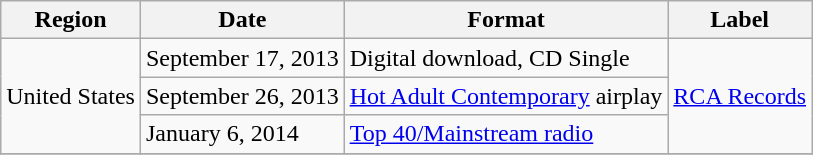<table class="wikitable plainrowheaders">
<tr>
<th scope="col">Region</th>
<th scope="col">Date</th>
<th scope="col">Format</th>
<th scope="col">Label</th>
</tr>
<tr>
<td rowspan="3">United States</td>
<td>September 17, 2013</td>
<td>Digital download, CD Single</td>
<td rowspan="3"><a href='#'>RCA Records</a></td>
</tr>
<tr>
<td>September 26, 2013</td>
<td><a href='#'>Hot Adult Contemporary</a> airplay</td>
</tr>
<tr>
<td>January 6, 2014</td>
<td><a href='#'>Top 40/Mainstream radio</a></td>
</tr>
<tr>
</tr>
</table>
